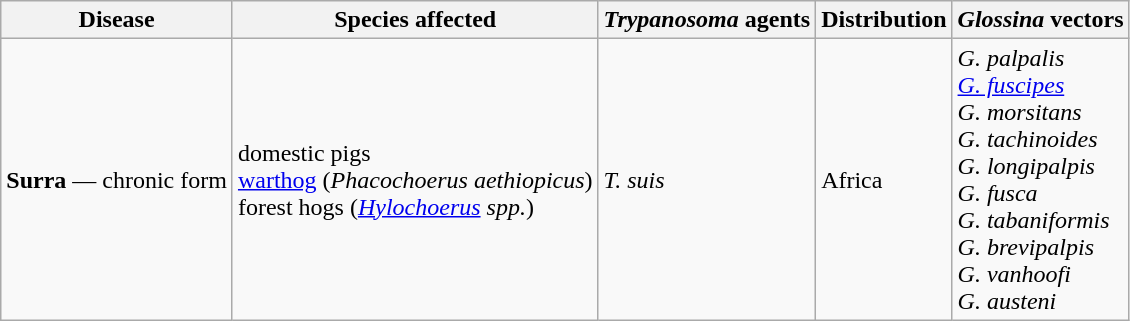<table class="wikitable">
<tr>
<th>Disease</th>
<th>Species affected</th>
<th><em>Trypanosoma</em> agents</th>
<th>Distribution</th>
<th><em>Glossina</em> vectors</th>
</tr>
<tr>
<td><strong>Surra</strong> — chronic form</td>
<td>domestic pigs<br><a href='#'>warthog</a> (<em>Phacochoerus aethiopicus</em>)<br>forest hogs (<em><a href='#'>Hylochoerus</a> spp.</em>)</td>
<td><em>T. suis</em></td>
<td>Africa</td>
<td><em>G. palpalis</em><br><em><a href='#'>G. fuscipes</a></em><br><em>G. morsitans</em><br><em>G. tachinoides</em><br><em>G. longipalpis</em><br><em>G. fusca</em><br><em>G. tabaniformis</em><br><em>G. brevipalpis</em><br><em>G. vanhoofi</em><br><em>G. austeni</em></td>
</tr>
</table>
